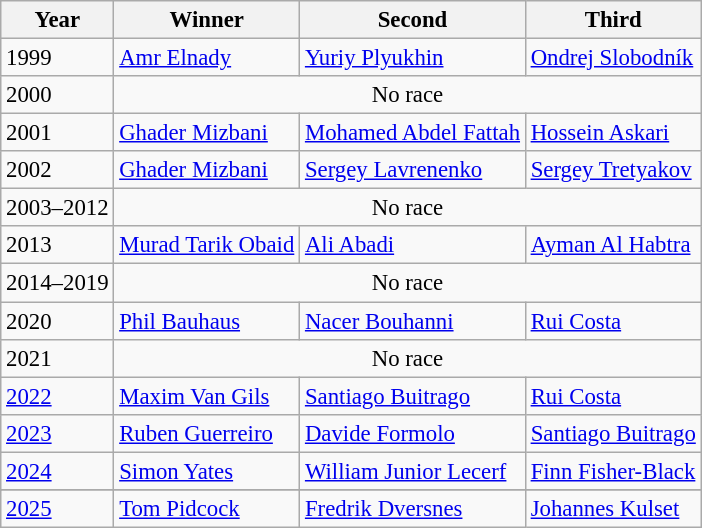<table class="wikitable" style="font-size:95%">
<tr>
<th>Year</th>
<th>Winner</th>
<th>Second</th>
<th>Third</th>
</tr>
<tr>
<td>1999</td>
<td> <a href='#'>Amr Elnady</a></td>
<td> <a href='#'>Yuriy Plyukhin</a></td>
<td> <a href='#'>Ondrej Slobodník</a></td>
</tr>
<tr>
<td>2000</td>
<td colspan=3 align=center>No race</td>
</tr>
<tr>
<td>2001</td>
<td> <a href='#'>Ghader Mizbani</a></td>
<td> <a href='#'>Mohamed Abdel Fattah</a></td>
<td> <a href='#'>Hossein Askari</a></td>
</tr>
<tr>
<td>2002</td>
<td> <a href='#'>Ghader Mizbani</a></td>
<td> <a href='#'>Sergey Lavrenenko</a></td>
<td> <a href='#'>Sergey Tretyakov</a></td>
</tr>
<tr>
<td>2003–2012</td>
<td colspan=3 align=center>No race</td>
</tr>
<tr>
<td>2013</td>
<td> <a href='#'>Murad Tarik Obaid</a></td>
<td> <a href='#'>Ali Abadi</a></td>
<td> <a href='#'>Ayman Al Habtra</a></td>
</tr>
<tr>
<td>2014–2019</td>
<td colspan=3 align=center>No race</td>
</tr>
<tr>
<td>2020</td>
<td> <a href='#'>Phil Bauhaus</a></td>
<td> <a href='#'>Nacer Bouhanni</a></td>
<td> <a href='#'>Rui Costa</a></td>
</tr>
<tr>
<td>2021</td>
<td colspan=3 align=center>No race</td>
</tr>
<tr>
<td><a href='#'>2022</a></td>
<td> <a href='#'>Maxim Van Gils</a></td>
<td> <a href='#'>Santiago Buitrago</a></td>
<td> <a href='#'>Rui Costa</a></td>
</tr>
<tr>
<td><a href='#'>2023</a></td>
<td> <a href='#'>Ruben Guerreiro</a></td>
<td> <a href='#'>Davide Formolo</a></td>
<td> <a href='#'>Santiago Buitrago</a></td>
</tr>
<tr>
<td><a href='#'>2024</a></td>
<td> <a href='#'>Simon Yates</a></td>
<td> <a href='#'>William Junior Lecerf</a></td>
<td> <a href='#'>Finn Fisher-Black</a></td>
</tr>
<tr>
</tr>
<tr>
<td><a href='#'>2025</a></td>
<td> <a href='#'>Tom Pidcock</a></td>
<td> <a href='#'>Fredrik Dversnes</a></td>
<td> <a href='#'>Johannes Kulset</a></td>
</tr>
</table>
